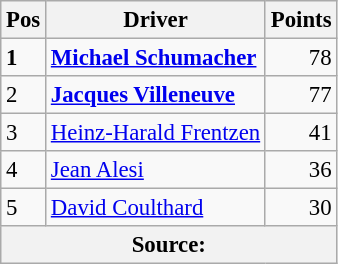<table class="wikitable" style="font-size: 95%;">
<tr>
<th>Pos</th>
<th>Driver</th>
<th>Points</th>
</tr>
<tr>
<td><strong>1</strong></td>
<td> <strong><a href='#'>Michael Schumacher</a></strong></td>
<td align="right">78</td>
</tr>
<tr>
<td>2</td>
<td> <strong><a href='#'>Jacques Villeneuve</a></strong></td>
<td align="right">77</td>
</tr>
<tr>
<td>3</td>
<td> <a href='#'>Heinz-Harald Frentzen</a></td>
<td align="right">41</td>
</tr>
<tr>
<td>4</td>
<td> <a href='#'>Jean Alesi</a></td>
<td align="right">36</td>
</tr>
<tr>
<td>5</td>
<td> <a href='#'>David Coulthard</a></td>
<td align="right">30</td>
</tr>
<tr>
<th colspan=4>Source: </th>
</tr>
</table>
